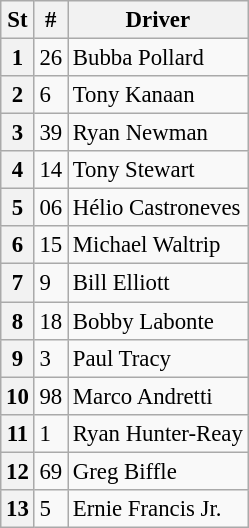<table class="wikitable" style="font-size:95%">
<tr>
<th>St</th>
<th>#</th>
<th>Driver</th>
</tr>
<tr>
<th>1</th>
<td>26</td>
<td>Bubba Pollard</td>
</tr>
<tr>
<th>2</th>
<td>6</td>
<td>Tony Kanaan</td>
</tr>
<tr>
<th>3</th>
<td>39</td>
<td>Ryan Newman</td>
</tr>
<tr>
<th>4</th>
<td>14</td>
<td>Tony Stewart</td>
</tr>
<tr>
<th>5</th>
<td>06</td>
<td>Hélio Castroneves</td>
</tr>
<tr>
<th>6</th>
<td>15</td>
<td>Michael Waltrip</td>
</tr>
<tr>
<th>7</th>
<td>9</td>
<td>Bill Elliott</td>
</tr>
<tr>
<th>8</th>
<td>18</td>
<td>Bobby Labonte</td>
</tr>
<tr>
<th>9</th>
<td>3</td>
<td>Paul Tracy</td>
</tr>
<tr>
<th>10</th>
<td>98</td>
<td>Marco Andretti</td>
</tr>
<tr>
<th>11</th>
<td>1</td>
<td>Ryan Hunter-Reay</td>
</tr>
<tr>
<th>12</th>
<td>69</td>
<td>Greg Biffle</td>
</tr>
<tr>
<th>13</th>
<td>5</td>
<td>Ernie Francis Jr.</td>
</tr>
</table>
